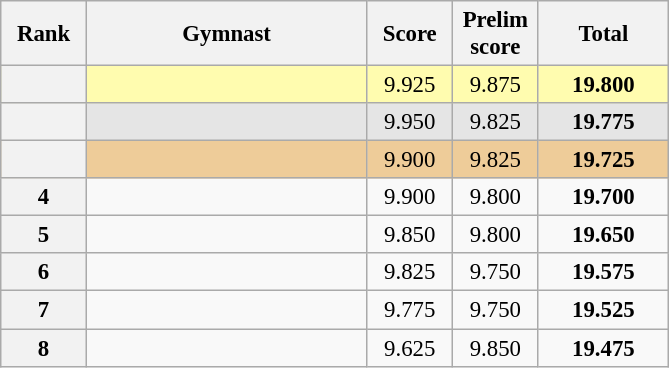<table class="wikitable sortable" style="text-align:center; font-size:95%">
<tr>
<th scope="col" style="width:50px;">Rank</th>
<th scope="col" style="width:180px;">Gymnast</th>
<th scope="col" style="width:50px;">Score</th>
<th scope="col" style="width:50px;">Prelim score</th>
<th scope="col" style="width:80px;">Total</th>
</tr>
<tr style="background:#fffcaf;">
<th scope=row style="text-align:center"></th>
<td style="text-align:left;"></td>
<td>9.925</td>
<td>9.875</td>
<td><strong>19.800</strong></td>
</tr>
<tr style="background:#e5e5e5;">
<th scope=row style="text-align:center"></th>
<td style="text-align:left;"></td>
<td>9.950</td>
<td>9.825</td>
<td><strong>19.775</strong></td>
</tr>
<tr style="background:#ec9;">
<th scope=row style="text-align:center"></th>
<td style="text-align:left;"></td>
<td>9.900</td>
<td>9.825</td>
<td><strong>19.725</strong></td>
</tr>
<tr>
<th scope=row style="text-align:center">4</th>
<td style="text-align:left;"></td>
<td>9.900</td>
<td>9.800</td>
<td><strong>19.700</strong></td>
</tr>
<tr>
<th scope=row style="text-align:center">5</th>
<td style="text-align:left;"></td>
<td>9.850</td>
<td>9.800</td>
<td><strong>19.650</strong></td>
</tr>
<tr>
<th scope=row style="text-align:center">6</th>
<td style="text-align:left;"></td>
<td>9.825</td>
<td>9.750</td>
<td><strong>19.575</strong></td>
</tr>
<tr>
<th scope=row style="text-align:center">7</th>
<td style="text-align:left;"></td>
<td>9.775</td>
<td>9.750</td>
<td><strong>19.525</strong></td>
</tr>
<tr>
<th scope=row style="text-align:center">8</th>
<td style="text-align:left;"></td>
<td>9.625</td>
<td>9.850</td>
<td><strong>19.475</strong></td>
</tr>
</table>
